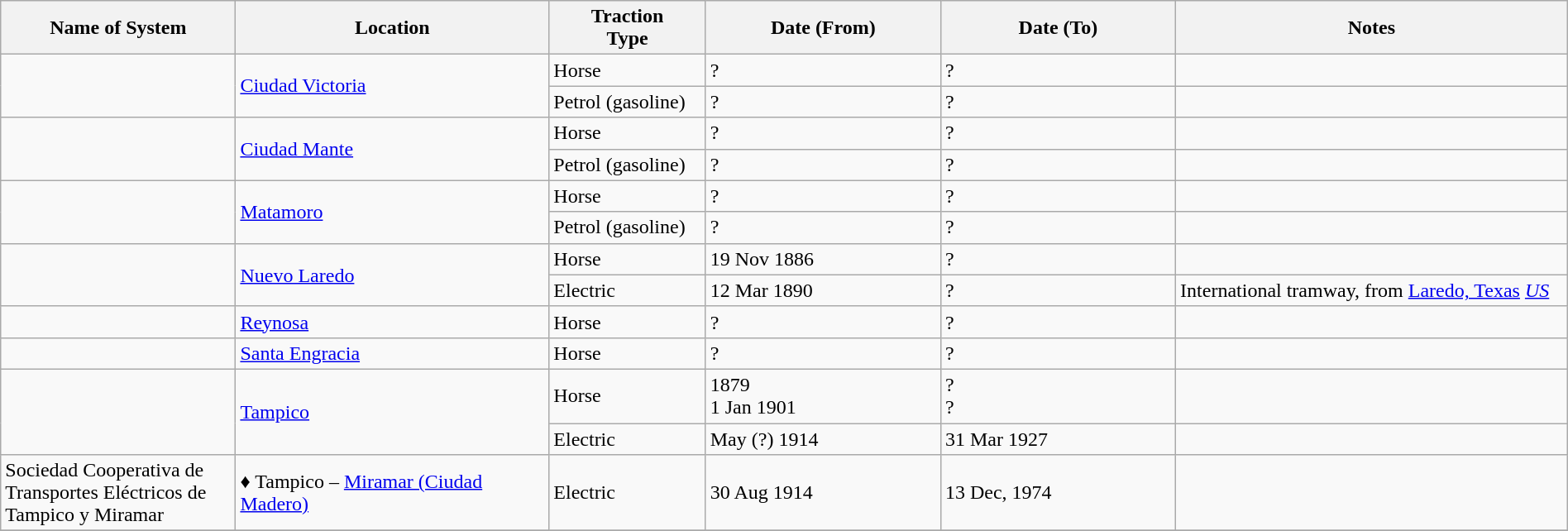<table class="wikitable" width=100%>
<tr>
<th width=15%>Name of System</th>
<th width=20%>Location</th>
<th width=10%>Traction<br>Type</th>
<th width=15%>Date (From)</th>
<th width=15%>Date (To)</th>
<th width=25%>Notes</th>
</tr>
<tr>
<td rowspan="2"> </td>
<td rowspan="2"><a href='#'>Ciudad Victoria</a></td>
<td>Horse</td>
<td>?</td>
<td>?</td>
<td> </td>
</tr>
<tr>
<td>Petrol (gasoline)</td>
<td>?</td>
<td>?</td>
<td> </td>
</tr>
<tr>
<td rowspan="2"> </td>
<td rowspan="2"><a href='#'>Ciudad Mante</a></td>
<td>Horse</td>
<td>?</td>
<td>?</td>
<td> </td>
</tr>
<tr>
<td>Petrol (gasoline)</td>
<td>?</td>
<td>?</td>
<td> </td>
</tr>
<tr>
<td rowspan="2"> </td>
<td rowspan="2"><a href='#'>Matamoro</a></td>
<td>Horse</td>
<td>?</td>
<td>?</td>
<td></td>
</tr>
<tr>
<td>Petrol (gasoline)</td>
<td>?</td>
<td>?</td>
<td></td>
</tr>
<tr>
<td rowspan="2"> </td>
<td rowspan="2"><a href='#'>Nuevo Laredo</a></td>
<td>Horse</td>
<td>19 Nov 1886</td>
<td>?</td>
<td> </td>
</tr>
<tr>
<td>Electric</td>
<td>12 Mar 1890</td>
<td>?</td>
<td>International tramway, from <a href='#'>Laredo, Texas</a> <em><a href='#'>US</a></em></td>
</tr>
<tr>
<td> </td>
<td><a href='#'>Reynosa</a></td>
<td>Horse</td>
<td>?</td>
<td>?</td>
<td> </td>
</tr>
<tr>
<td> </td>
<td><a href='#'>Santa Engracia</a></td>
<td>Horse</td>
<td>?</td>
<td>?</td>
<td> </td>
</tr>
<tr>
<td rowspan="2"> </td>
<td rowspan="2"><a href='#'>Tampico</a></td>
<td>Horse</td>
<td>1879<br>1 Jan 1901</td>
<td>?<br>?</td>
<td></td>
</tr>
<tr>
<td>Electric</td>
<td>May (?) 1914</td>
<td>31 Mar 1927</td>
<td></td>
</tr>
<tr>
<td>Sociedad Cooperativa de Transportes Eléctricos de Tampico y Miramar</td>
<td>♦ Tampico – <a href='#'>Miramar (Ciudad Madero)</a></td>
<td>Electric</td>
<td>30 Aug 1914</td>
<td>13 Dec, 1974</td>
<td></td>
</tr>
<tr>
</tr>
</table>
